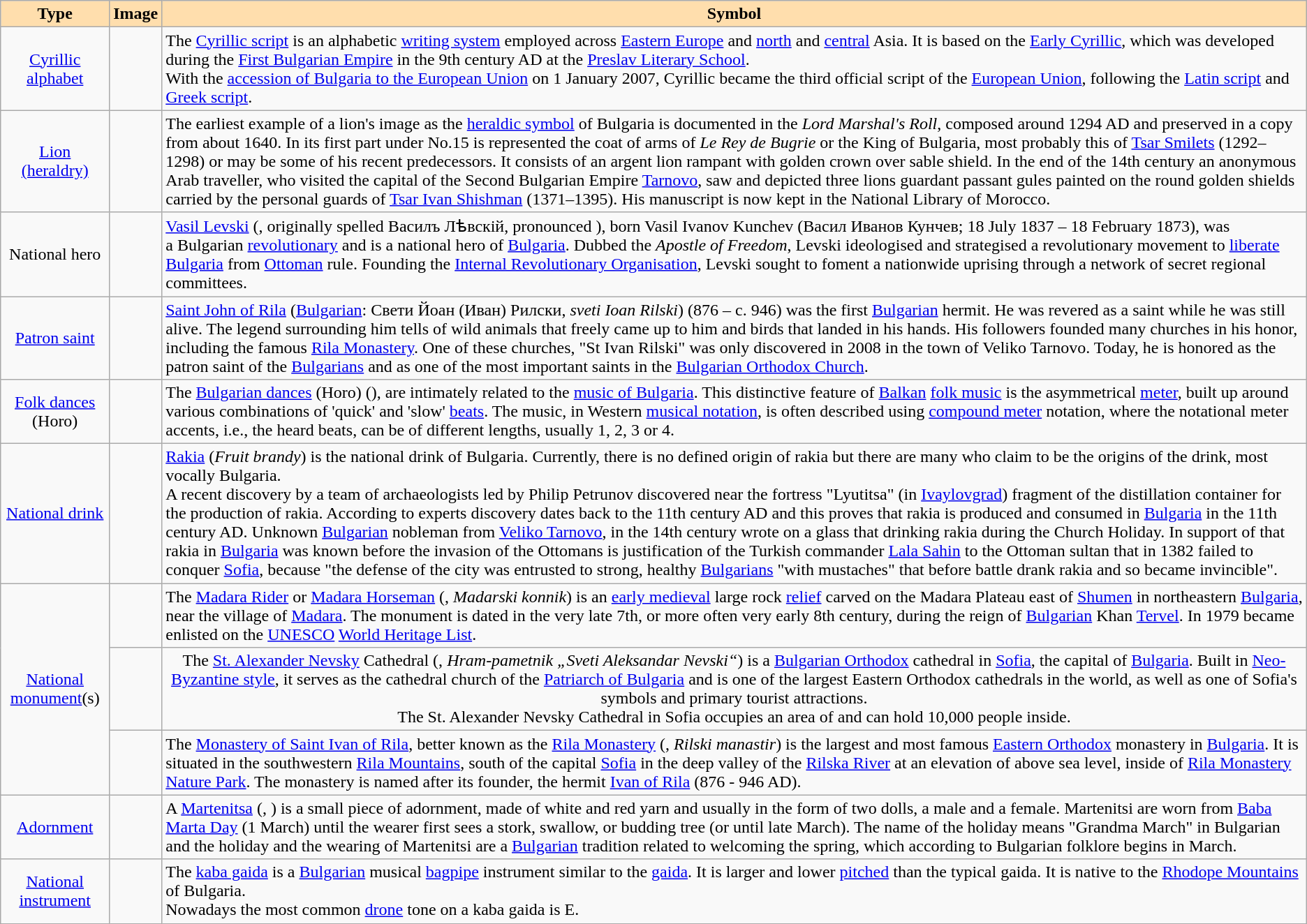<table class="wikitable" style="text-align:center;">
<tr>
<th style=background:#FFDEAD;>Type</th>
<th style=background:#FFDEAD;>Image</th>
<th style=background:#FFDEAD;>Symbol</th>
</tr>
<tr>
<td><a href='#'>Cyrillic alphabet</a></td>
<td></td>
<td style="text-align:left">The <a href='#'>Cyrillic script</a>  is an alphabetic <a href='#'>writing system</a> employed across <a href='#'>Eastern Europe</a> and <a href='#'>north</a> and <a href='#'>central</a> Asia. It is based on the <a href='#'>Early Cyrillic</a>, which was developed during the <a href='#'>First Bulgarian Empire</a> in the 9th century AD at the <a href='#'>Preslav Literary School</a>.<br>With the <a href='#'>accession of Bulgaria to the European Union</a> on 1 January 2007, Cyrillic became the third official script of the <a href='#'>European Union</a>, following the <a href='#'>Latin script</a> and <a href='#'>Greek script</a>.</td>
</tr>
<tr>
<td><a href='#'>Lion (heraldry)</a></td>
<td></td>
<td style="text-align:left">The earliest example of a lion's image as the <a href='#'>heraldic symbol</a> of Bulgaria is documented in the <em>Lord Marshal's Roll</em>, composed around 1294 AD and preserved in a copy from about 1640. In its first part under No.15 is represented the coat of arms of <em>Le Rey de Bugrie</em> or the King of Bulgaria, most probably this of <a href='#'>Tsar Smilets</a> (1292–1298) or may be some of his recent predecessors. It consists of an argent lion rampant with golden crown over sable shield. In the end of the 14th century an anonymous Arab traveller, who visited the capital of the Second Bulgarian Empire <a href='#'>Tarnovo</a>, saw and depicted three lions guardant passant gules painted on the round golden shields carried by the personal guards of <a href='#'>Tsar Ivan Shishman</a> (1371–1395). His manuscript is now kept in the National Library of Morocco.</td>
</tr>
<tr>
<td>National hero</td>
<td></td>
<td style="text-align:left"><a href='#'>Vasil Levski</a> (, originally spelled Василъ Лѣвскій, pronounced ), born Vasil Ivanov Kunchev (Васил Иванов Кунчев; 18 July 1837 – 18 February 1873), was a Bulgarian <a href='#'>revolutionary</a> and is a national hero of <a href='#'>Bulgaria</a>. Dubbed the <em>Apostle of Freedom</em>, Levski ideologised and strategised a revolutionary movement to <a href='#'>liberate Bulgaria</a> from <a href='#'>Ottoman</a> rule. Founding the <a href='#'>Internal Revolutionary Organisation</a>, Levski sought to foment a nationwide uprising through a network of secret regional committees.</td>
</tr>
<tr>
<td><a href='#'>Patron saint</a></td>
<td></td>
<td style="text-align:left"><a href='#'>Saint John of Rila</a> (<a href='#'>Bulgarian</a>: Свети Йоан (Иван) Рилски, <em>sveti Ioan Rilski</em>) (876 – c. 946) was the first <a href='#'>Bulgarian</a> hermit. He was revered as a saint while he was still alive. The legend surrounding him tells of wild animals that freely came up to him and birds that landed in his hands.  His followers founded many churches in his honor, including the famous <a href='#'>Rila Monastery</a>. One of these churches, "St Ivan Rilski" was only discovered in 2008 in the town of Veliko Tarnovo. Today, he is honored as the patron saint of the <a href='#'>Bulgarians</a> and as one of the most important saints in the <a href='#'>Bulgarian Orthodox Church</a>.</td>
</tr>
<tr>
<td><a href='#'>Folk dances</a> (Horo)</td>
<td></td>
<td style="text-align:left">The <a href='#'>Bulgarian dances</a> (Horo) (), are intimately related to the <a href='#'>music of Bulgaria</a>. This distinctive feature of <a href='#'>Balkan</a> <a href='#'>folk music</a> is the asymmetrical <a href='#'>meter</a>, built up around various combinations of 'quick' and 'slow' <a href='#'>beats</a>. The music, in Western <a href='#'>musical notation</a>, is often described using <a href='#'>compound meter</a> notation, where the notational meter accents, i.e., the heard beats, can be of different lengths, usually 1, 2, 3 or 4.</td>
</tr>
<tr>
<td><a href='#'>National drink</a></td>
<td></td>
<td style="text-align:left"><a href='#'>Rakia</a> (<em>Fruit brandy</em>) is the national drink of Bulgaria. Currently, there is no defined origin of rakia but there are many who claim to be the origins of the drink, most vocally Bulgaria.<br>A recent discovery by a team of archaeologists led by Philip Petrunov discovered near the fortress "Lyutitsa" (in <a href='#'>Ivaylovgrad</a>) fragment of the distillation container for the production of rakia. According to experts discovery dates back to the 11th century AD and this proves that rakia is produced and consumed in <a href='#'>Bulgaria</a> in the 11th century AD.
Unknown <a href='#'>Bulgarian</a> nobleman from <a href='#'>Veliko Tarnovo</a>, in the 14th century wrote on a glass that drinking rakia during the Church Holiday.
In support of that rakia in <a href='#'>Bulgaria</a> was known before the invasion of the Ottomans is justification of the Turkish commander <a href='#'>Lala Sahin</a> to the Ottoman sultan that in 1382 failed to conquer <a href='#'>Sofia</a>, because "the defense of the city was entrusted to strong, healthy <a href='#'>Bulgarians</a> "with mustaches" that before battle drank rakia and so became invincible".</td>
</tr>
<tr>
<td rowspan="3"><a href='#'>National monument</a>(s)</td>
<td></td>
<td style="text-align:left">The <a href='#'>Madara Rider</a> or <a href='#'>Madara Horseman</a> (, <em>Madarski konnik</em>) is an <a href='#'>early medieval</a> large rock <a href='#'>relief</a> carved on the Madara Plateau east of <a href='#'>Shumen</a> in northeastern <a href='#'>Bulgaria</a>, near the village of <a href='#'>Madara</a>. The monument is dated in the very late 7th, or more often very early 8th century, during the reign of <a href='#'>Bulgarian</a> Khan <a href='#'>Tervel</a>. In 1979 became enlisted on the <a href='#'>UNESCO</a> <a href='#'>World Heritage List</a>.</td>
</tr>
<tr>
<td></td>
<td>The <a href='#'>St. Alexander Nevsky</a> Cathedral (, <em>Hram-pametnik „Sveti Aleksandar Nevski“</em>) is a <a href='#'>Bulgarian Orthodox</a> cathedral in <a href='#'>Sofia</a>, the capital of <a href='#'>Bulgaria</a>. Built in <a href='#'>Neo-Byzantine style</a>, it serves as the cathedral church of the <a href='#'>Patriarch of Bulgaria</a> and is one of the largest Eastern Orthodox cathedrals in the world, as well as one of Sofia's symbols and primary tourist attractions.<br>The St. Alexander Nevsky Cathedral in Sofia occupies an area of  and can hold 10,000 people inside.</td>
</tr>
<tr>
<td></td>
<td style="text-align:left">The <a href='#'>Monastery of Saint Ivan of Rila</a>, better known as the <a href='#'>Rila Monastery</a> (, <em>Rilski manastir</em>) is the largest and most famous <a href='#'>Eastern Orthodox</a> monastery in <a href='#'>Bulgaria</a>. It is situated in the southwestern <a href='#'>Rila Mountains</a>,  south of the capital <a href='#'>Sofia</a> in the deep valley of the <a href='#'>Rilska River</a> at an elevation of  above sea level, inside of <a href='#'>Rila Monastery Nature Park</a>. The monastery is named after its founder, the hermit <a href='#'>Ivan of Rila</a> (876 - 946 AD).</td>
</tr>
<tr>
<td><a href='#'>Adornment</a></td>
<td></td>
<td style="text-align:left">A <a href='#'>Martenitsa</a> (, ) is a small piece of adornment, made of white and red yarn and usually in the form of two dolls, a male and a female. Martenitsi are worn from <a href='#'>Baba Marta Day</a> (1 March) until the wearer first sees a stork, swallow, or budding tree (or until late March). The name of the holiday means "Grandma March" in Bulgarian and the holiday and the wearing of Martenitsi are a <a href='#'>Bulgarian</a> tradition related to welcoming the spring, which according to Bulgarian folklore begins in March.</td>
</tr>
<tr>
<td><a href='#'>National instrument</a></td>
<td></td>
<td style="text-align:left">The <a href='#'>kaba gaida</a> is a <a href='#'>Bulgarian</a> musical <a href='#'>bagpipe</a> instrument similar to the <a href='#'>gaida</a>. It is larger and lower <a href='#'>pitched</a> than the typical gaida. It is native to the <a href='#'>Rhodope Mountains</a> of Bulgaria.<br>Nowadays the most common <a href='#'>drone</a> tone on a kaba gaida is E.</td>
</tr>
</table>
